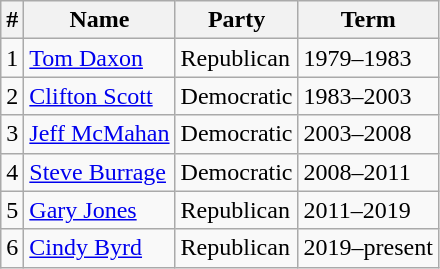<table class="wikitable">
<tr>
<th>#</th>
<th>Name</th>
<th>Party</th>
<th>Term</th>
</tr>
<tr>
<td>1</td>
<td><a href='#'>Tom Daxon</a></td>
<td>Republican</td>
<td>1979–1983</td>
</tr>
<tr>
<td>2</td>
<td><a href='#'>Clifton Scott</a></td>
<td>Democratic</td>
<td>1983–2003</td>
</tr>
<tr>
<td>3</td>
<td><a href='#'>Jeff McMahan</a></td>
<td>Democratic</td>
<td>2003–2008</td>
</tr>
<tr>
<td>4</td>
<td><a href='#'>Steve Burrage</a></td>
<td>Democratic</td>
<td>2008–2011</td>
</tr>
<tr>
<td>5</td>
<td><a href='#'>Gary Jones</a></td>
<td>Republican</td>
<td>2011–2019</td>
</tr>
<tr>
<td>6</td>
<td><a href='#'>Cindy Byrd</a></td>
<td>Republican</td>
<td>2019–present</td>
</tr>
</table>
